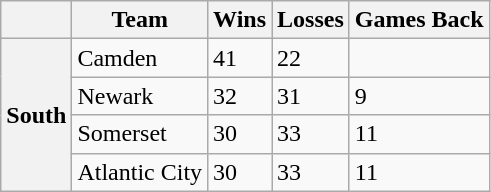<table class="wikitable">
<tr>
<th> </th>
<th>Team</th>
<th>Wins</th>
<th>Losses</th>
<th>Games Back</th>
</tr>
<tr>
<th rowspan="4">South</th>
<td>Camden</td>
<td>41</td>
<td>22</td>
<td> </td>
</tr>
<tr>
<td>Newark</td>
<td>32</td>
<td>31</td>
<td>9</td>
</tr>
<tr>
<td>Somerset</td>
<td>30</td>
<td>33</td>
<td>11</td>
</tr>
<tr>
<td>Atlantic City</td>
<td>30</td>
<td>33</td>
<td>11</td>
</tr>
</table>
